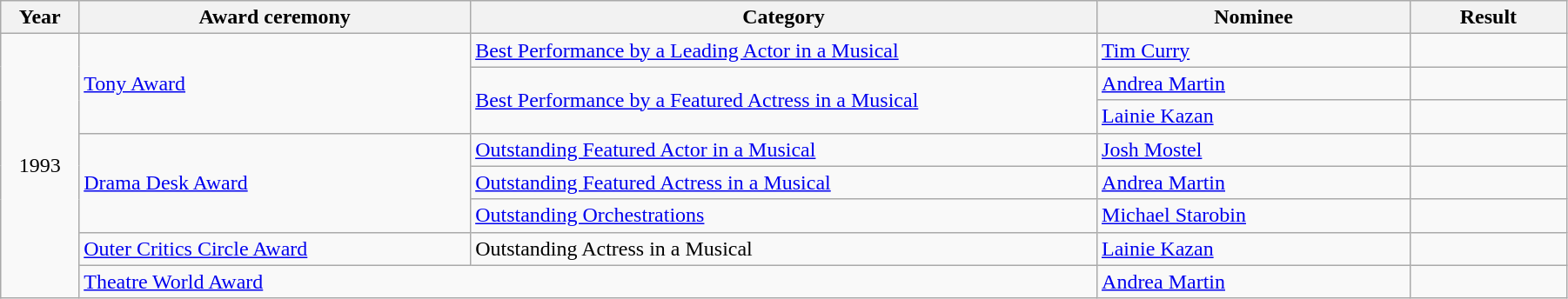<table class="wikitable" width="95%">
<tr>
<th width="5%">Year</th>
<th width="25%">Award ceremony</th>
<th width="40%">Category</th>
<th width="20%">Nominee</th>
<th width="10%">Result</th>
</tr>
<tr>
<td rowspan="8" align="center">1993</td>
<td rowspan="3"><a href='#'>Tony Award</a></td>
<td><a href='#'>Best Performance by a Leading Actor in a Musical</a></td>
<td><a href='#'>Tim Curry</a></td>
<td></td>
</tr>
<tr>
<td rowspan="2"><a href='#'>Best Performance by a Featured Actress in a Musical</a></td>
<td><a href='#'>Andrea Martin</a></td>
<td></td>
</tr>
<tr>
<td><a href='#'>Lainie Kazan</a></td>
<td></td>
</tr>
<tr>
<td rowspan="3"><a href='#'>Drama Desk Award</a></td>
<td><a href='#'>Outstanding Featured Actor in a Musical</a></td>
<td><a href='#'>Josh Mostel</a></td>
<td></td>
</tr>
<tr>
<td><a href='#'>Outstanding Featured Actress in a Musical</a></td>
<td><a href='#'>Andrea Martin</a></td>
<td></td>
</tr>
<tr>
<td><a href='#'>Outstanding Orchestrations</a></td>
<td><a href='#'>Michael Starobin</a></td>
<td></td>
</tr>
<tr>
<td><a href='#'>Outer Critics Circle Award</a></td>
<td>Outstanding Actress in a Musical</td>
<td><a href='#'>Lainie Kazan</a></td>
<td></td>
</tr>
<tr>
<td colspan="2"><a href='#'>Theatre World Award</a></td>
<td><a href='#'>Andrea Martin</a></td>
<td></td>
</tr>
</table>
